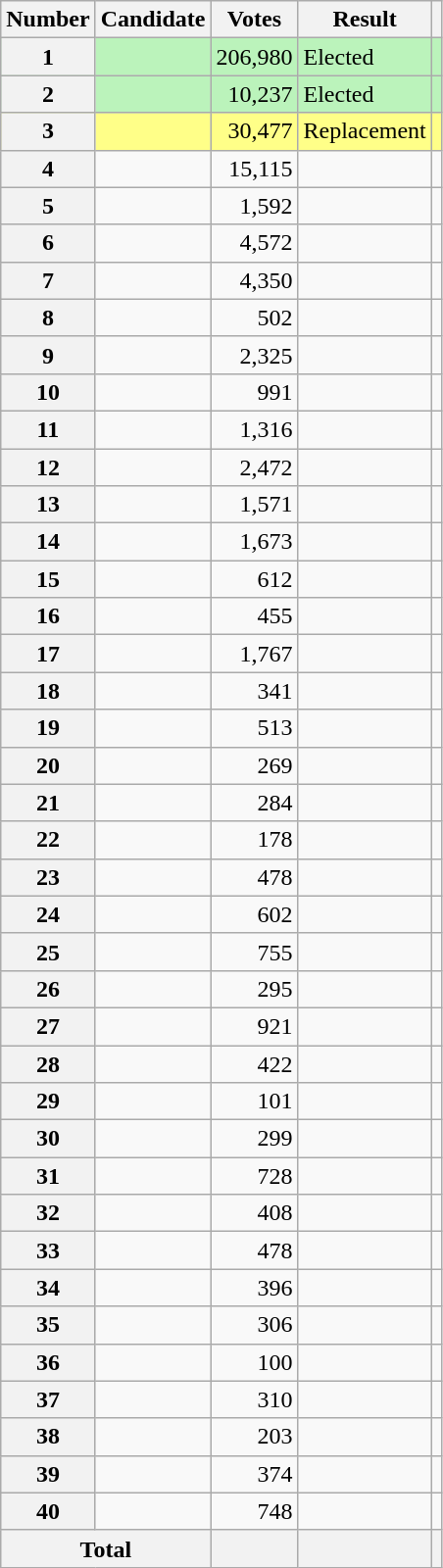<table class="wikitable sortable">
<tr>
<th scope="col">Number</th>
<th scope="col">Candidate</th>
<th scope="col">Votes</th>
<th scope="col">Result</th>
<th scope="col" class="unsortable"></th>
</tr>
<tr bgcolor=bbf3bb>
<th scope="row">1</th>
<td></td>
<td style="text-align:right">206,980</td>
<td>Elected</td>
<td></td>
</tr>
<tr bgcolor=bbf3bb>
<th scope="row">2</th>
<td></td>
<td style="text-align:right">10,237</td>
<td>Elected</td>
<td></td>
</tr>
<tr bgcolor=#FF8>
<th scope="row">3</th>
<td></td>
<td style="text-align:right">30,477</td>
<td>Replacement</td>
<td></td>
</tr>
<tr>
<th scope="row">4</th>
<td></td>
<td style="text-align:right">15,115</td>
<td></td>
<td></td>
</tr>
<tr>
<th scope="row">5</th>
<td></td>
<td style="text-align:right">1,592</td>
<td></td>
<td></td>
</tr>
<tr>
<th scope="row">6</th>
<td></td>
<td style="text-align:right">4,572</td>
<td></td>
<td></td>
</tr>
<tr>
<th scope="row">7</th>
<td></td>
<td style="text-align:right">4,350</td>
<td></td>
<td></td>
</tr>
<tr>
<th scope="row">8</th>
<td></td>
<td style="text-align:right">502</td>
<td></td>
<td></td>
</tr>
<tr>
<th scope="row">9</th>
<td></td>
<td style="text-align:right">2,325</td>
<td></td>
<td></td>
</tr>
<tr>
<th scope="row">10</th>
<td></td>
<td style="text-align:right">991</td>
<td></td>
<td></td>
</tr>
<tr>
<th scope="row">11</th>
<td></td>
<td style="text-align:right">1,316</td>
<td></td>
<td></td>
</tr>
<tr>
<th scope="row">12</th>
<td></td>
<td style="text-align:right">2,472</td>
<td></td>
<td></td>
</tr>
<tr>
<th scope="row">13</th>
<td></td>
<td style="text-align:right">1,571</td>
<td></td>
<td></td>
</tr>
<tr>
<th scope="row">14</th>
<td></td>
<td style="text-align:right">1,673</td>
<td></td>
<td></td>
</tr>
<tr>
<th scope="row">15</th>
<td></td>
<td style="text-align:right">612</td>
<td></td>
<td></td>
</tr>
<tr>
<th scope="row">16</th>
<td></td>
<td style="text-align:right">455</td>
<td></td>
<td></td>
</tr>
<tr>
<th scope="row">17</th>
<td></td>
<td style="text-align:right">1,767</td>
<td></td>
<td></td>
</tr>
<tr>
<th scope="row">18</th>
<td></td>
<td style="text-align:right">341</td>
<td></td>
<td></td>
</tr>
<tr>
<th scope="row">19</th>
<td></td>
<td style="text-align:right">513</td>
<td></td>
<td></td>
</tr>
<tr>
<th scope="row">20</th>
<td></td>
<td style="text-align:right">269</td>
<td></td>
<td></td>
</tr>
<tr>
<th scope="row">21</th>
<td></td>
<td style="text-align:right">284</td>
<td></td>
<td></td>
</tr>
<tr>
<th scope="row">22</th>
<td></td>
<td style="text-align:right">178</td>
<td></td>
<td></td>
</tr>
<tr>
<th scope="row">23</th>
<td></td>
<td style="text-align:right">478</td>
<td></td>
<td></td>
</tr>
<tr>
<th scope="row">24</th>
<td></td>
<td style="text-align:right">602</td>
<td></td>
<td></td>
</tr>
<tr>
<th scope="row">25</th>
<td></td>
<td style="text-align:right">755</td>
<td></td>
<td></td>
</tr>
<tr>
<th scope="row">26</th>
<td></td>
<td style="text-align:right">295</td>
<td></td>
<td></td>
</tr>
<tr>
<th scope="row">27</th>
<td></td>
<td style="text-align:right">921</td>
<td></td>
<td></td>
</tr>
<tr>
<th scope="row">28</th>
<td></td>
<td style="text-align:right">422</td>
<td></td>
<td></td>
</tr>
<tr>
<th scope="row">29</th>
<td></td>
<td style="text-align:right">101</td>
<td></td>
<td></td>
</tr>
<tr>
<th scope="row">30</th>
<td></td>
<td style="text-align:right">299</td>
<td></td>
<td></td>
</tr>
<tr>
<th scope="row">31</th>
<td></td>
<td style="text-align:right">728</td>
<td></td>
<td></td>
</tr>
<tr>
<th scope="row">32</th>
<td></td>
<td style="text-align:right">408</td>
<td></td>
<td></td>
</tr>
<tr>
<th scope="row">33</th>
<td></td>
<td style="text-align:right">478</td>
<td></td>
<td></td>
</tr>
<tr>
<th scope="row">34</th>
<td></td>
<td style="text-align:right">396</td>
<td></td>
<td></td>
</tr>
<tr>
<th scope="row">35</th>
<td></td>
<td style="text-align:right">306</td>
<td></td>
<td></td>
</tr>
<tr>
<th scope="row">36</th>
<td></td>
<td style="text-align:right">100</td>
<td></td>
<td></td>
</tr>
<tr>
<th scope="row">37</th>
<td></td>
<td style="text-align:right">310</td>
<td></td>
<td></td>
</tr>
<tr>
<th scope="row">38</th>
<td></td>
<td style="text-align:right">203</td>
<td></td>
<td></td>
</tr>
<tr>
<th scope="row">39</th>
<td></td>
<td style="text-align:right">374</td>
<td></td>
<td></td>
</tr>
<tr>
<th scope="row">40</th>
<td></td>
<td style="text-align:right">748</td>
<td></td>
<td></td>
</tr>
<tr class="sortbottom">
<th scope="row" colspan="2">Total</th>
<th style="text-align:right"></th>
<th></th>
<th></th>
</tr>
</table>
